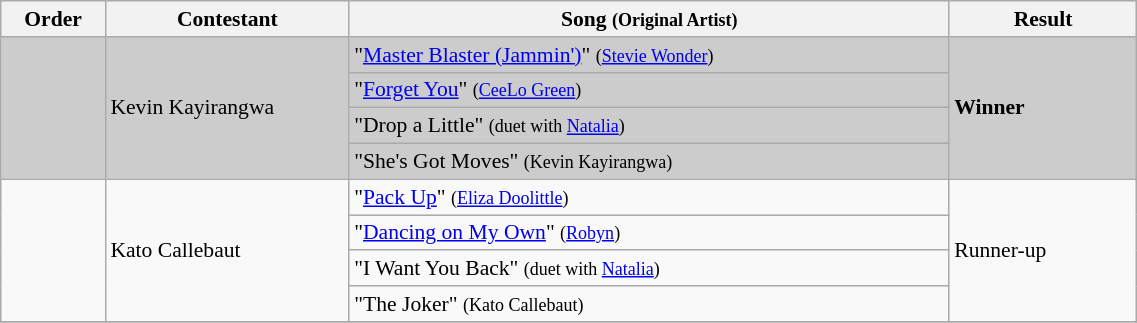<table class="wikitable" style="font-size:90%; width:60%; text-align: left;">
<tr>
<th width="05%">Order</th>
<th width="13%">Contestant</th>
<th width="32%">Song <small>(Original Artist)</small></th>
<th width="10%">Result</th>
</tr>
<tr>
<td bgcolor="CCCCCC" rowspan="4"></td>
<td bgcolor="CCCCCC" rowspan="4">Kevin Kayirangwa</td>
<td bgcolor="CCCCCC">"<a href='#'>Master Blaster (Jammin')</a>" <small>(<a href='#'>Stevie Wonder</a>)</small></td>
<td bgcolor="CCCCCC" rowspan="4"><strong>Winner</strong></td>
</tr>
<tr>
<td bgcolor="CCCCCC">"<a href='#'>Forget You</a>" <small>(<a href='#'>CeeLo Green</a>)</small></td>
</tr>
<tr>
<td bgcolor="CCCCCC">"Drop a Little" <small>(duet with <a href='#'>Natalia</a>)</small></td>
</tr>
<tr>
<td bgcolor="CCCCCC">"She's Got Moves" <small>(Kevin Kayirangwa)</small></td>
</tr>
<tr>
<td rowspan="4"></td>
<td rowspan="4">Kato Callebaut</td>
<td>"<a href='#'>Pack Up</a>" <small>(<a href='#'>Eliza Doolittle</a>)</small></td>
<td rowspan="4">Runner-up</td>
</tr>
<tr>
<td>"<a href='#'>Dancing on My Own</a>" <small>(<a href='#'>Robyn</a>)</small></td>
</tr>
<tr>
<td>"I Want You Back" <small>(duet with <a href='#'>Natalia</a>)</small></td>
</tr>
<tr>
<td>"The Joker" <small>(Kato Callebaut)</small></td>
</tr>
<tr>
</tr>
</table>
